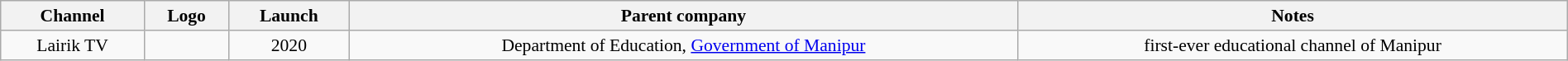<table class="wikitable" style="border-collapse:collapse; font-size: 90%; text-align:center" width="100%">
<tr>
<th>Channel</th>
<th>Logo</th>
<th>Launch</th>
<th>Parent company</th>
<th>Notes</th>
</tr>
<tr>
<td>Lairik TV</td>
<td></td>
<td>2020</td>
<td>Department of Education, <a href='#'>Government of Manipur</a></td>
<td>first-ever educational channel of Manipur</td>
</tr>
</table>
